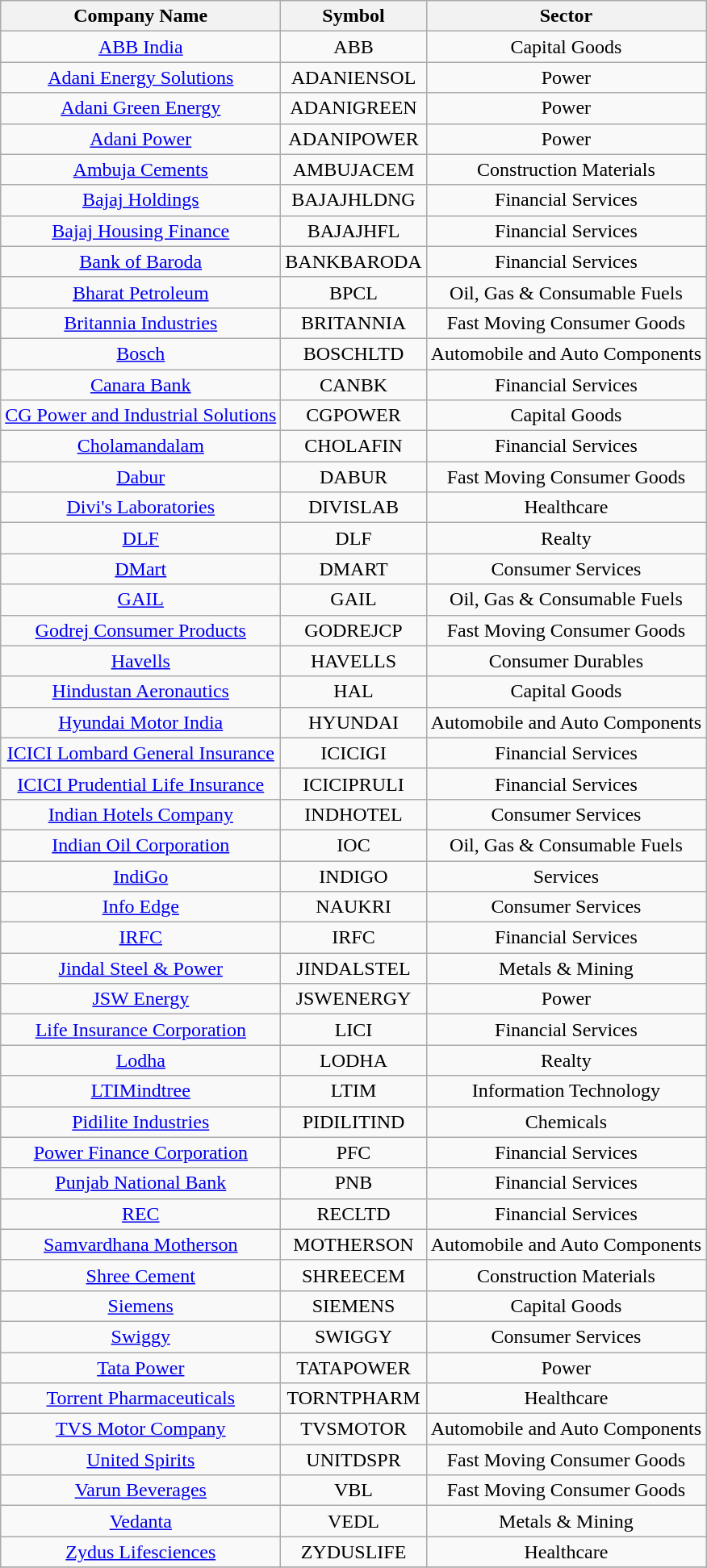<table class="wikitable sortable" id="constituents" style="text-align: center">
<tr>
<th>Company Name</th>
<th>Symbol</th>
<th>Sector</th>
</tr>
<tr>
<td><a href='#'>ABB India</a></td>
<td>ABB</td>
<td>Capital Goods</td>
</tr>
<tr>
<td><a href='#'>Adani Energy Solutions</a></td>
<td>ADANIENSOL</td>
<td>Power</td>
</tr>
<tr>
<td><a href='#'>Adani Green Energy</a></td>
<td>ADANIGREEN</td>
<td>Power</td>
</tr>
<tr>
<td><a href='#'>Adani Power</a></td>
<td>ADANIPOWER</td>
<td>Power</td>
</tr>
<tr>
<td><a href='#'>Ambuja Cements</a></td>
<td>AMBUJACEM</td>
<td>Construction Materials</td>
</tr>
<tr>
<td><a href='#'>Bajaj Holdings</a></td>
<td>BAJAJHLDNG</td>
<td>Financial Services</td>
</tr>
<tr>
<td><a href='#'>Bajaj Housing Finance</a></td>
<td>BAJAJHFL</td>
<td>Financial Services</td>
</tr>
<tr>
<td><a href='#'>Bank of Baroda</a></td>
<td>BANKBARODA</td>
<td>Financial Services</td>
</tr>
<tr>
<td><a href='#'>Bharat Petroleum</a></td>
<td>BPCL</td>
<td>Oil, Gas & Consumable Fuels</td>
</tr>
<tr>
<td><a href='#'>Britannia Industries</a></td>
<td>BRITANNIA</td>
<td>Fast Moving Consumer Goods</td>
</tr>
<tr>
<td><a href='#'>Bosch</a></td>
<td>BOSCHLTD</td>
<td>Automobile and Auto Components</td>
</tr>
<tr>
<td><a href='#'>Canara Bank</a></td>
<td>CANBK</td>
<td>Financial Services</td>
</tr>
<tr>
<td><a href='#'>CG Power and Industrial Solutions</a></td>
<td>CGPOWER</td>
<td>Capital Goods</td>
</tr>
<tr>
<td><a href='#'>Cholamandalam</a></td>
<td>CHOLAFIN</td>
<td>Financial Services</td>
</tr>
<tr>
<td><a href='#'>Dabur</a></td>
<td>DABUR</td>
<td>Fast Moving Consumer Goods</td>
</tr>
<tr>
<td><a href='#'>Divi's Laboratories</a></td>
<td>DIVISLAB</td>
<td>Healthcare</td>
</tr>
<tr>
<td><a href='#'>DLF</a></td>
<td>DLF</td>
<td>Realty</td>
</tr>
<tr>
<td><a href='#'>DMart</a></td>
<td>DMART</td>
<td>Consumer Services</td>
</tr>
<tr>
<td><a href='#'>GAIL</a></td>
<td>GAIL</td>
<td>Oil, Gas & Consumable Fuels</td>
</tr>
<tr>
<td><a href='#'>Godrej Consumer Products</a></td>
<td>GODREJCP</td>
<td>Fast Moving Consumer Goods</td>
</tr>
<tr>
<td><a href='#'>Havells</a></td>
<td>HAVELLS</td>
<td>Consumer Durables</td>
</tr>
<tr>
<td><a href='#'>Hindustan Aeronautics</a></td>
<td>HAL</td>
<td>Capital Goods</td>
</tr>
<tr>
<td><a href='#'>Hyundai Motor India</a></td>
<td>HYUNDAI</td>
<td>Automobile and Auto Components</td>
</tr>
<tr>
<td><a href='#'>ICICI Lombard General Insurance</a></td>
<td>ICICIGI</td>
<td>Financial Services</td>
</tr>
<tr>
<td><a href='#'>ICICI Prudential Life Insurance</a></td>
<td>ICICIPRULI</td>
<td>Financial Services</td>
</tr>
<tr>
<td><a href='#'>Indian Hotels Company</a></td>
<td>INDHOTEL</td>
<td>Consumer Services</td>
</tr>
<tr>
<td><a href='#'>Indian Oil Corporation</a></td>
<td>IOC</td>
<td>Oil, Gas & Consumable Fuels</td>
</tr>
<tr>
<td><a href='#'>IndiGo</a></td>
<td>INDIGO</td>
<td>Services</td>
</tr>
<tr>
<td><a href='#'>Info Edge</a></td>
<td>NAUKRI</td>
<td>Consumer Services</td>
</tr>
<tr>
<td><a href='#'>IRFC</a></td>
<td>IRFC</td>
<td>Financial Services</td>
</tr>
<tr>
<td><a href='#'>Jindal Steel & Power</a></td>
<td>JINDALSTEL</td>
<td>Metals & Mining</td>
</tr>
<tr>
<td><a href='#'>JSW Energy</a></td>
<td>JSWENERGY</td>
<td>Power</td>
</tr>
<tr>
<td><a href='#'>Life Insurance Corporation</a></td>
<td>LICI</td>
<td>Financial Services</td>
</tr>
<tr>
<td><a href='#'>Lodha</a></td>
<td>LODHA</td>
<td>Realty</td>
</tr>
<tr>
<td><a href='#'>LTIMindtree</a></td>
<td>LTIM</td>
<td>Information Technology</td>
</tr>
<tr>
<td><a href='#'>Pidilite Industries</a></td>
<td>PIDILITIND</td>
<td>Chemicals</td>
</tr>
<tr>
<td><a href='#'>Power Finance Corporation</a></td>
<td>PFC</td>
<td>Financial Services</td>
</tr>
<tr>
<td><a href='#'>Punjab National Bank</a></td>
<td>PNB</td>
<td>Financial Services</td>
</tr>
<tr>
<td><a href='#'>REC</a></td>
<td>RECLTD</td>
<td>Financial Services</td>
</tr>
<tr>
<td><a href='#'>Samvardhana Motherson</a></td>
<td>MOTHERSON</td>
<td>Automobile and Auto Components</td>
</tr>
<tr>
<td><a href='#'>Shree Cement</a></td>
<td>SHREECEM</td>
<td>Construction Materials</td>
</tr>
<tr>
<td><a href='#'>Siemens</a></td>
<td>SIEMENS</td>
<td>Capital Goods</td>
</tr>
<tr>
<td><a href='#'>Swiggy</a></td>
<td>SWIGGY</td>
<td>Consumer Services</td>
</tr>
<tr>
<td><a href='#'>Tata Power</a></td>
<td>TATAPOWER</td>
<td>Power</td>
</tr>
<tr>
<td><a href='#'>Torrent Pharmaceuticals</a></td>
<td>TORNTPHARM</td>
<td>Healthcare</td>
</tr>
<tr>
<td><a href='#'>TVS Motor Company</a></td>
<td>TVSMOTOR</td>
<td>Automobile and Auto Components</td>
</tr>
<tr>
<td><a href='#'>United Spirits</a></td>
<td>UNITDSPR</td>
<td>Fast Moving Consumer Goods</td>
</tr>
<tr>
<td><a href='#'>Varun Beverages</a></td>
<td>VBL</td>
<td>Fast Moving Consumer Goods</td>
</tr>
<tr>
<td><a href='#'>Vedanta</a></td>
<td>VEDL</td>
<td>Metals & Mining</td>
</tr>
<tr>
<td><a href='#'>Zydus Lifesciences</a></td>
<td>ZYDUSLIFE</td>
<td>Healthcare</td>
</tr>
<tr>
</tr>
</table>
